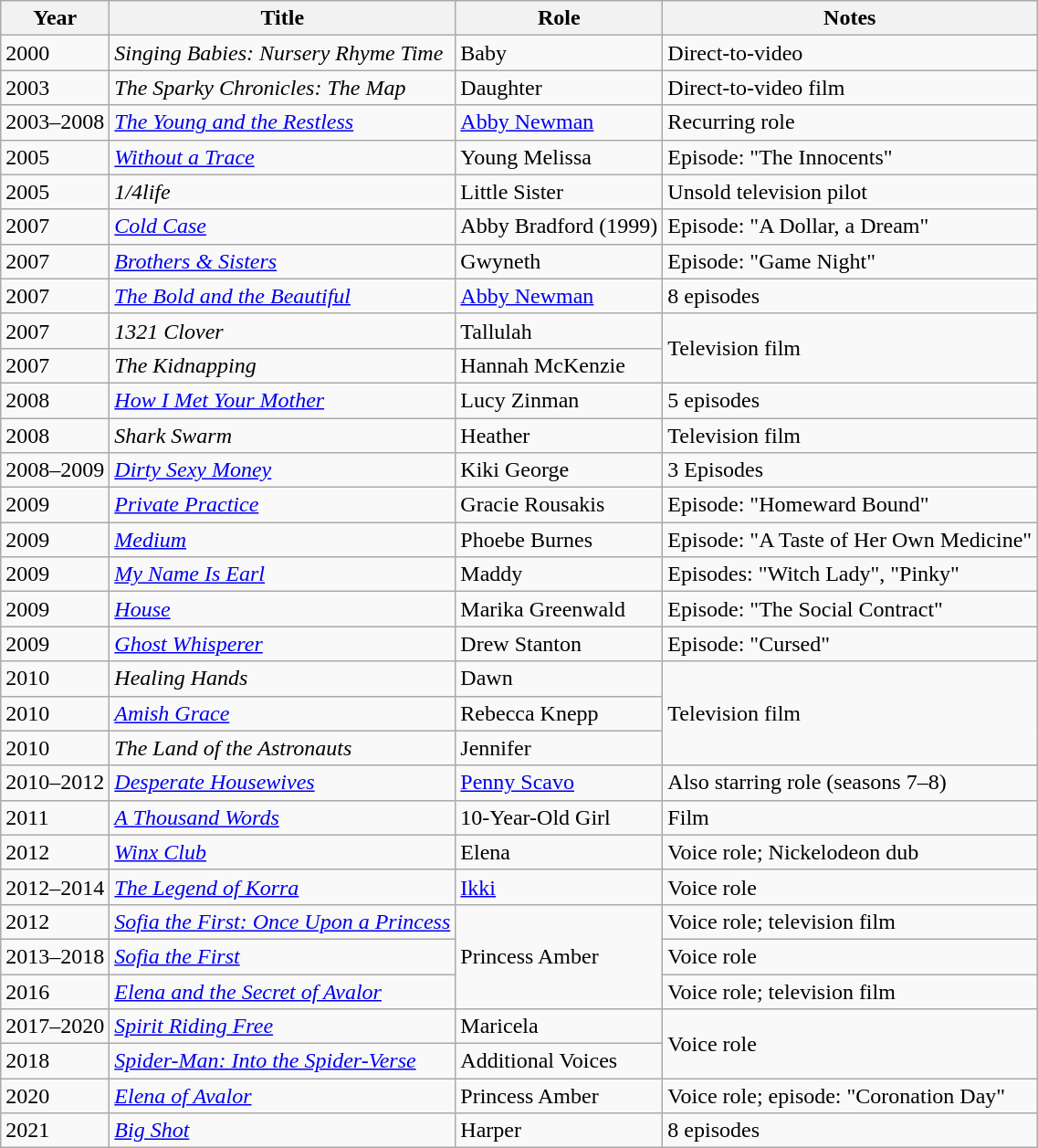<table class="wikitable sortable">
<tr>
<th>Year</th>
<th>Title</th>
<th>Role</th>
<th class="unsortable">Notes</th>
</tr>
<tr>
<td>2000</td>
<td><em>Singing Babies: Nursery Rhyme Time</em></td>
<td>Baby</td>
<td>Direct-to-video</td>
</tr>
<tr>
<td>2003</td>
<td><em>The Sparky Chronicles: The Map</em></td>
<td>Daughter</td>
<td>Direct-to-video film</td>
</tr>
<tr>
<td>2003–2008</td>
<td><em><a href='#'>The Young and the Restless</a></em></td>
<td><a href='#'>Abby Newman</a></td>
<td>Recurring role</td>
</tr>
<tr>
<td>2005</td>
<td><em><a href='#'>Without a Trace</a></em></td>
<td>Young Melissa</td>
<td>Episode: "The Innocents"</td>
</tr>
<tr>
<td>2005</td>
<td><em>1/4life</em></td>
<td>Little Sister</td>
<td>Unsold television pilot</td>
</tr>
<tr>
<td>2007</td>
<td><em><a href='#'>Cold Case</a></em></td>
<td>Abby Bradford (1999)</td>
<td>Episode: "A Dollar, a Dream"</td>
</tr>
<tr>
<td>2007</td>
<td><em><a href='#'>Brothers & Sisters</a></em></td>
<td>Gwyneth</td>
<td>Episode: "Game Night"</td>
</tr>
<tr>
<td>2007</td>
<td><em><a href='#'>The Bold and the Beautiful</a></em></td>
<td><a href='#'>Abby Newman</a></td>
<td>8 episodes</td>
</tr>
<tr>
<td>2007</td>
<td><em>1321 Clover</em></td>
<td>Tallulah</td>
<td rowspan="2">Television film</td>
</tr>
<tr>
<td>2007</td>
<td><em>The Kidnapping</em></td>
<td>Hannah McKenzie</td>
</tr>
<tr>
<td>2008</td>
<td><em><a href='#'>How I Met Your Mother</a></em></td>
<td>Lucy Zinman</td>
<td>5 episodes</td>
</tr>
<tr>
<td>2008</td>
<td><em>Shark Swarm</em></td>
<td>Heather</td>
<td>Television film</td>
</tr>
<tr>
<td>2008–2009</td>
<td><em><a href='#'>Dirty Sexy Money</a></em></td>
<td>Kiki George</td>
<td>3 Episodes</td>
</tr>
<tr>
<td>2009</td>
<td><em><a href='#'>Private Practice</a></em></td>
<td>Gracie Rousakis</td>
<td>Episode: "Homeward Bound"</td>
</tr>
<tr>
<td>2009</td>
<td><em><a href='#'>Medium</a></em></td>
<td>Phoebe Burnes</td>
<td>Episode: "A Taste of Her Own Medicine"</td>
</tr>
<tr>
<td>2009</td>
<td><em><a href='#'>My Name Is Earl</a></em></td>
<td>Maddy</td>
<td>Episodes: "Witch Lady", "Pinky"</td>
</tr>
<tr>
<td>2009</td>
<td><em><a href='#'>House</a></em></td>
<td>Marika Greenwald</td>
<td>Episode: "The Social Contract"</td>
</tr>
<tr>
<td>2009</td>
<td><em><a href='#'>Ghost Whisperer</a></em></td>
<td>Drew Stanton</td>
<td>Episode: "Cursed"</td>
</tr>
<tr>
<td>2010</td>
<td><em>Healing Hands</em></td>
<td>Dawn</td>
<td rowspan="3">Television film</td>
</tr>
<tr>
<td>2010</td>
<td><em><a href='#'>Amish Grace</a></em></td>
<td>Rebecca Knepp</td>
</tr>
<tr>
<td>2010</td>
<td><em>The Land of the Astronauts</em></td>
<td>Jennifer</td>
</tr>
<tr>
<td>2010–2012</td>
<td><em><a href='#'>Desperate Housewives</a></em></td>
<td><a href='#'>Penny Scavo</a></td>
<td>Also starring role (seasons 7–8)</td>
</tr>
<tr>
<td>2011</td>
<td><em><a href='#'>A Thousand Words</a></em></td>
<td>10-Year-Old Girl</td>
<td>Film</td>
</tr>
<tr>
<td>2012</td>
<td><em><a href='#'>Winx Club</a></em></td>
<td>Elena</td>
<td>Voice role; Nickelodeon dub</td>
</tr>
<tr>
<td>2012–2014</td>
<td><em><a href='#'>The Legend of Korra</a></em></td>
<td><a href='#'>Ikki</a></td>
<td>Voice role</td>
</tr>
<tr>
<td>2012</td>
<td><em><a href='#'>Sofia the First: Once Upon a Princess</a></em></td>
<td rowspan="3">Princess Amber</td>
<td>Voice role; television film</td>
</tr>
<tr>
<td>2013–2018</td>
<td><em><a href='#'>Sofia the First</a></em></td>
<td>Voice role</td>
</tr>
<tr>
<td>2016</td>
<td><em><a href='#'>Elena and the Secret of Avalor</a></em></td>
<td>Voice role; television film</td>
</tr>
<tr>
<td>2017–2020</td>
<td><em><a href='#'>Spirit Riding Free</a></em></td>
<td>Maricela</td>
<td rowspan="2">Voice role</td>
</tr>
<tr>
<td>2018</td>
<td><em><a href='#'>Spider-Man: Into the Spider-Verse</a></em></td>
<td>Additional Voices</td>
</tr>
<tr>
<td>2020</td>
<td><em><a href='#'>Elena of Avalor</a></em></td>
<td>Princess Amber</td>
<td>Voice role; episode: "Coronation Day"</td>
</tr>
<tr>
<td>2021</td>
<td><em><a href='#'>Big Shot</a></em></td>
<td>Harper</td>
<td>8 episodes</td>
</tr>
</table>
